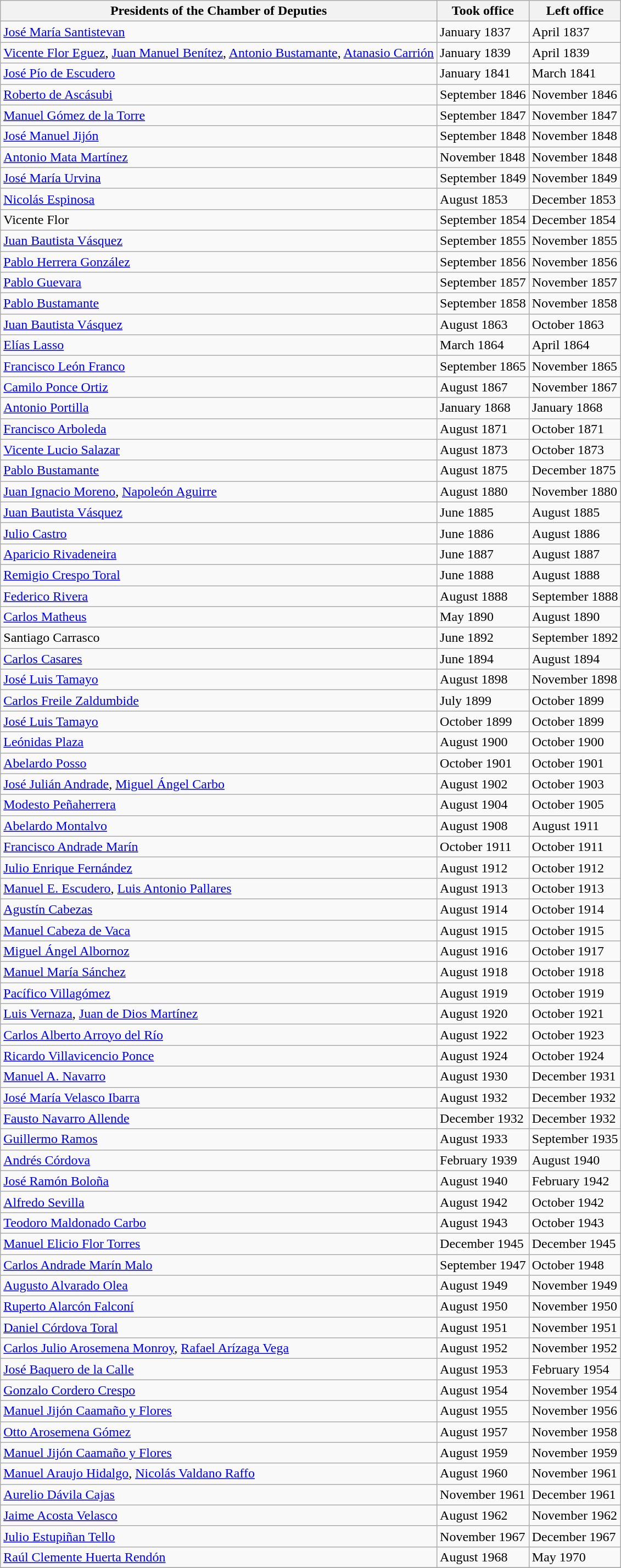<table class="wikitable">
<tr>
<th>Presidents of the Chamber of Deputies</th>
<th>Took office</th>
<th>Left office</th>
</tr>
<tr>
<td><a href='#'>José María Santistevan</a></td>
<td>January 1837</td>
<td>April 1837</td>
</tr>
<tr>
<td><a href='#'>Vicente Flor Eguez</a>, <a href='#'>Juan Manuel Benítez</a>, <a href='#'>Antonio Bustamante</a>, <a href='#'>Atanasio Carrión</a></td>
<td>January 1839</td>
<td>April 1839</td>
</tr>
<tr>
<td><a href='#'>José Pío de Escudero</a></td>
<td>January 1841</td>
<td>March 1841</td>
</tr>
<tr>
<td><a href='#'>Roberto de Ascásubi</a></td>
<td>September 1846</td>
<td>November 1846</td>
</tr>
<tr>
<td><a href='#'>Manuel Gómez de la Torre</a></td>
<td>September 1847</td>
<td>November 1847</td>
</tr>
<tr>
<td><a href='#'>José Manuel Jijón</a></td>
<td>September 1848</td>
<td>November 1848</td>
</tr>
<tr>
<td><a href='#'>Antonio Mata Martínez</a></td>
<td>November 1848</td>
<td>November 1848</td>
</tr>
<tr>
<td><a href='#'>José María Urvina</a></td>
<td>September 1849</td>
<td>November 1849</td>
</tr>
<tr>
<td><a href='#'>Nicolás Espinosa</a></td>
<td>August 1853</td>
<td>December 1853</td>
</tr>
<tr>
<td>Vicente Flor</td>
<td>September 1854</td>
<td>December 1854</td>
</tr>
<tr>
<td><a href='#'>Juan Bautista Vásquez</a></td>
<td>September 1855</td>
<td>November 1855</td>
</tr>
<tr>
<td><a href='#'>Pablo Herrera González</a></td>
<td>September 1856</td>
<td>November 1856</td>
</tr>
<tr>
<td><a href='#'>Pablo Guevara</a></td>
<td>September 1857</td>
<td>November 1857</td>
</tr>
<tr>
<td><a href='#'>Pablo Bustamante</a></td>
<td>September 1858</td>
<td>November 1858</td>
</tr>
<tr>
<td><a href='#'>Juan Bautista Vásquez</a></td>
<td>August 1863</td>
<td>October 1863</td>
</tr>
<tr>
<td><a href='#'>Elías Lasso</a></td>
<td>March 1864</td>
<td>April 1864</td>
</tr>
<tr>
<td><a href='#'>Francisco León Franco</a></td>
<td>September 1865</td>
<td>November 1865</td>
</tr>
<tr>
<td><a href='#'>Camilo Ponce Ortiz</a></td>
<td>August 1867</td>
<td>November 1867</td>
</tr>
<tr>
<td><a href='#'>Antonio Portilla</a></td>
<td>January 1868</td>
<td>January 1868</td>
</tr>
<tr>
<td><a href='#'>Francisco Arboleda</a></td>
<td>August 1871</td>
<td>October 1871</td>
</tr>
<tr>
<td><a href='#'>Vicente Lucio Salazar</a></td>
<td>August 1873</td>
<td>October 1873</td>
</tr>
<tr>
<td><a href='#'>Pablo Bustamante</a></td>
<td>August 1875</td>
<td>December 1875</td>
</tr>
<tr>
<td><a href='#'>Juan Ignacio Moreno</a>, <a href='#'>Napoleón Aguirre</a></td>
<td>August 1880</td>
<td>November 1880</td>
</tr>
<tr>
<td><a href='#'>Juan Bautista Vásquez</a></td>
<td>June 1885</td>
<td>August 1885</td>
</tr>
<tr>
<td><a href='#'>Julio Castro</a></td>
<td>June 1886</td>
<td>August 1886</td>
</tr>
<tr>
<td><a href='#'>Aparicio Rivadeneira</a></td>
<td>June 1887</td>
<td>August 1887</td>
</tr>
<tr>
<td><a href='#'>Remigio Crespo Toral</a></td>
<td>June 1888</td>
<td>August 1888</td>
</tr>
<tr>
<td><a href='#'>Federico Rivera</a></td>
<td>August 1888</td>
<td>September 1888</td>
</tr>
<tr>
<td><a href='#'>Carlos Matheus</a></td>
<td>May 1890</td>
<td>August 1890</td>
</tr>
<tr>
<td>Santiago Carrasco</td>
<td>June 1892</td>
<td>September 1892</td>
</tr>
<tr>
<td><a href='#'>Carlos Casares</a></td>
<td>June 1894</td>
<td>August 1894</td>
</tr>
<tr>
<td><a href='#'>José Luis Tamayo</a></td>
<td>August 1898</td>
<td>November 1898</td>
</tr>
<tr>
<td><a href='#'>Carlos Freile Zaldumbide</a></td>
<td>July 1899</td>
<td>October 1899</td>
</tr>
<tr>
<td><a href='#'>José Luis Tamayo</a></td>
<td>October 1899</td>
<td>October 1899</td>
</tr>
<tr>
<td><a href='#'>Leónidas Plaza</a></td>
<td>August 1900</td>
<td>October 1900</td>
</tr>
<tr>
<td><a href='#'>Abelardo Posso</a></td>
<td>October 1901</td>
<td>October 1901</td>
</tr>
<tr>
<td><a href='#'>José Julián Andrade</a>, <a href='#'>Miguel Ángel Carbo</a></td>
<td>August 1902</td>
<td>October 1903</td>
</tr>
<tr>
<td><a href='#'>Modesto Peñaherrera</a></td>
<td>August 1904</td>
<td>October 1905</td>
</tr>
<tr>
<td><a href='#'>Abelardo Montalvo</a></td>
<td>August 1908</td>
<td>August 1911</td>
</tr>
<tr>
<td><a href='#'>Francisco Andrade Marín</a></td>
<td>October 1911</td>
<td>October 1911</td>
</tr>
<tr>
<td><a href='#'>Julio Enrique Fernández</a></td>
<td>August 1912</td>
<td>October 1912</td>
</tr>
<tr>
<td><a href='#'>Manuel E. Escudero</a>, <a href='#'>Luis Antonio Pallares</a></td>
<td>August 1913</td>
<td>October 1913</td>
</tr>
<tr>
<td><a href='#'>Agustín Cabezas</a></td>
<td>August 1914</td>
<td>October 1914</td>
</tr>
<tr>
<td><a href='#'>Manuel Cabeza de Vaca</a></td>
<td>August 1915</td>
<td>October 1915</td>
</tr>
<tr>
<td><a href='#'>Miguel Ángel Albornoz</a></td>
<td>August 1916</td>
<td>October 1917</td>
</tr>
<tr>
<td><a href='#'>Manuel María Sánchez</a></td>
<td>August 1918</td>
<td>October 1918</td>
</tr>
<tr>
<td><a href='#'>Pacífico Villagómez</a></td>
<td>August 1919</td>
<td>October 1919</td>
</tr>
<tr>
<td><a href='#'>Luis Vernaza</a>, <a href='#'>Juan de Dios Martínez</a></td>
<td>August 1920</td>
<td>October 1921</td>
</tr>
<tr>
<td><a href='#'>Carlos Alberto Arroyo del Río</a></td>
<td>August 1922</td>
<td>October 1923</td>
</tr>
<tr>
<td><a href='#'>Ricardo Villavicencio Ponce</a></td>
<td>August 1924</td>
<td>October 1924</td>
</tr>
<tr>
<td><a href='#'>Manuel A. Navarro</a></td>
<td>August 1930</td>
<td>December 1931</td>
</tr>
<tr>
<td><a href='#'>José María Velasco Ibarra</a></td>
<td>August 1932</td>
<td>December 1932</td>
</tr>
<tr>
<td><a href='#'>Fausto Navarro Allende</a></td>
<td>December 1932</td>
<td>December 1932</td>
</tr>
<tr>
<td><a href='#'>Guillermo Ramos</a></td>
<td>August 1933</td>
<td>September 1935</td>
</tr>
<tr>
<td><a href='#'>Andrés Córdova</a></td>
<td>February 1939</td>
<td>August 1940</td>
</tr>
<tr>
<td><a href='#'>José Ramón Boloña</a></td>
<td>August 1940</td>
<td>February 1942</td>
</tr>
<tr>
<td><a href='#'>Alfredo Sevilla</a></td>
<td>August 1942</td>
<td>October 1942</td>
</tr>
<tr>
<td><a href='#'>Teodoro Maldonado Carbo</a></td>
<td>August 1943</td>
<td>October 1943</td>
</tr>
<tr>
<td><a href='#'>Manuel Elicio Flor Torres</a></td>
<td>December 1945</td>
<td>December 1945</td>
</tr>
<tr>
<td><a href='#'>Carlos Andrade Marín Malo</a></td>
<td>September 1947</td>
<td>October 1948</td>
</tr>
<tr>
<td><a href='#'>Augusto Alvarado Olea</a></td>
<td>August 1949</td>
<td>November 1949</td>
</tr>
<tr>
<td><a href='#'>Ruperto Alarcón Falconí</a></td>
<td>August 1950</td>
<td>November 1950</td>
</tr>
<tr>
<td><a href='#'>Daniel Córdova Toral</a></td>
<td>August 1951</td>
<td>November 1951</td>
</tr>
<tr>
<td><a href='#'>Carlos Julio Arosemena Monroy</a>, <a href='#'>Rafael Arízaga Vega</a></td>
<td>August 1952</td>
<td>November 1952</td>
</tr>
<tr>
<td><a href='#'>José Baquero de la Calle</a></td>
<td>August 1953</td>
<td>February 1954</td>
</tr>
<tr>
<td><a href='#'>Gonzalo Cordero Crespo</a></td>
<td>August 1954</td>
<td>November 1954</td>
</tr>
<tr>
<td><a href='#'>Manuel Jijón Caamaño y Flores</a></td>
<td>August 1955</td>
<td>November 1956</td>
</tr>
<tr>
<td><a href='#'>Otto Arosemena Gómez</a></td>
<td>August 1957</td>
<td>November 1958</td>
</tr>
<tr>
<td><a href='#'>Manuel Jijón Caamaño y Flores</a></td>
<td>August 1959</td>
<td>November 1959</td>
</tr>
<tr>
<td><a href='#'>Manuel Araujo Hidalgo</a>, <a href='#'>Nicolás Valdano Raffo</a></td>
<td>August 1960</td>
<td>November 1961</td>
</tr>
<tr>
<td><a href='#'>Aurelio Dávila Cajas</a></td>
<td>November 1961</td>
<td>December 1961</td>
</tr>
<tr>
<td><a href='#'>Jaime Acosta Velasco</a></td>
<td>August 1962</td>
<td>November 1962</td>
</tr>
<tr>
<td><a href='#'>Julio Estupiñan Tello</a></td>
<td>November 1967</td>
<td>December 1967</td>
</tr>
<tr>
<td><a href='#'>Raúl Clemente Huerta Rendón</a></td>
<td>August 1968</td>
<td>May 1970</td>
</tr>
<tr>
</tr>
</table>
